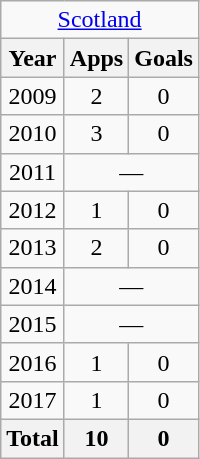<table class="wikitable" style="text-align:center">
<tr>
<td colspan=3><a href='#'>Scotland</a></td>
</tr>
<tr>
<th>Year</th>
<th>Apps</th>
<th>Goals</th>
</tr>
<tr>
<td>2009</td>
<td>2</td>
<td>0</td>
</tr>
<tr>
<td>2010</td>
<td>3</td>
<td>0</td>
</tr>
<tr>
<td>2011</td>
<td colspan=2>—</td>
</tr>
<tr>
<td>2012</td>
<td>1</td>
<td>0</td>
</tr>
<tr>
<td>2013</td>
<td>2</td>
<td>0</td>
</tr>
<tr>
<td>2014</td>
<td colspan=2>—</td>
</tr>
<tr>
<td>2015</td>
<td colspan=2>—</td>
</tr>
<tr>
<td>2016</td>
<td>1</td>
<td>0</td>
</tr>
<tr>
<td>2017</td>
<td>1</td>
<td>0</td>
</tr>
<tr>
<th>Total</th>
<th>10</th>
<th>0</th>
</tr>
</table>
